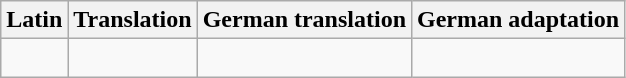<table class="wikitable">
<tr>
<th>Latin</th>
<th>Translation<br></th>
<th>German translation<br></th>
<th>German adaptation<br></th>
</tr>
<tr>
<td><br></td>
<td><br></td>
<td><br></td>
<td><br></td>
</tr>
</table>
